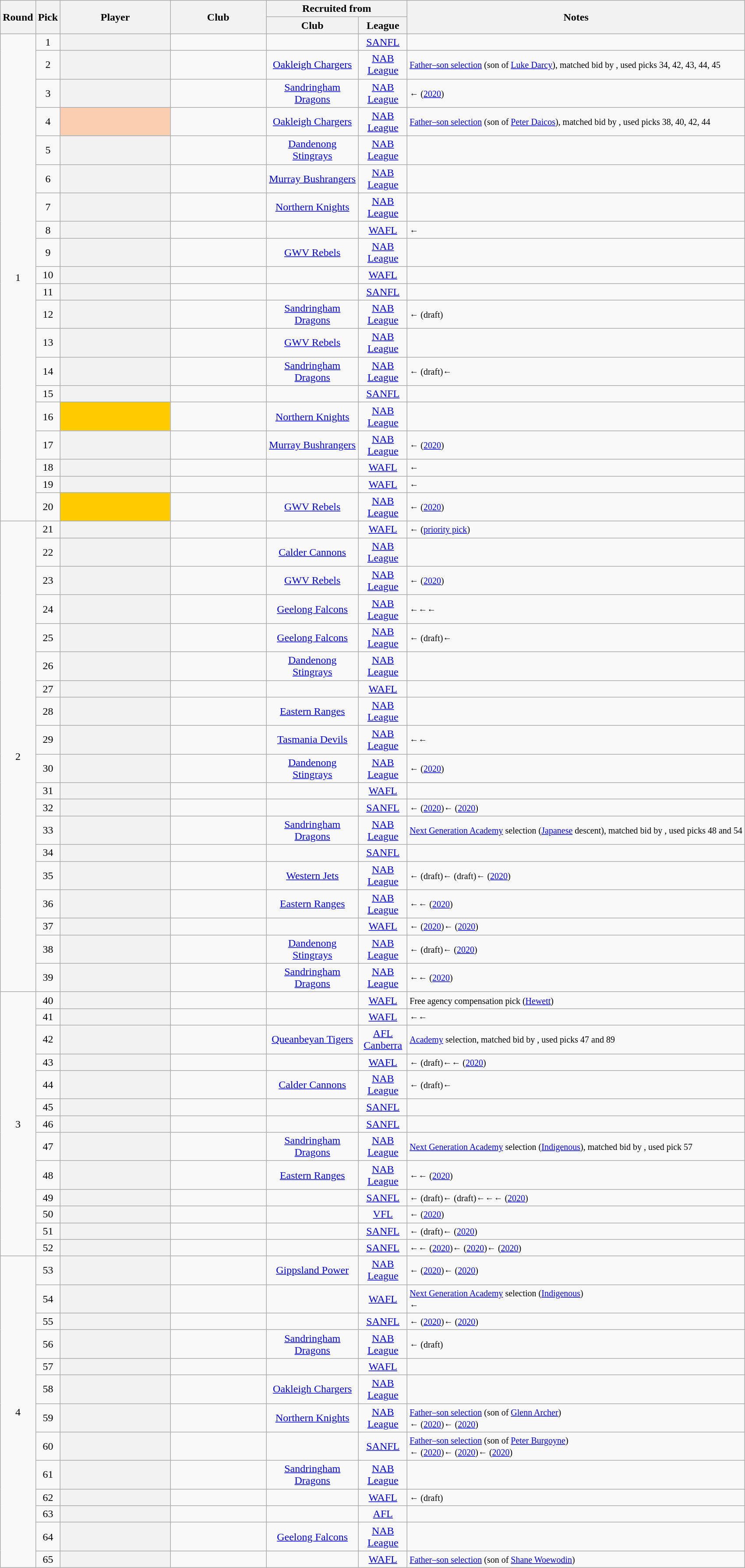<table class="wikitable sortable plainrowheaders" style="text-align:center;">
<tr>
<th rowspan=2>Round</th>
<th rowspan=2>Pick</th>
<th rowspan=2 style="width: 120pt">Player</th>
<th rowspan=2 style="width: 104pt">Club</th>
<th colspan=2>Recruited from</th>
<th class="unsortable" rowspan=2>Notes</th>
</tr>
<tr>
<th style="width: 100pt">Club</th>
<th style="width: 50pt">League</th>
</tr>
<tr>
<td rowspan="20">1</td>
<td>1</td>
<th scope=row><br></th>
<td></td>
<td></td>
<td><a href='#'>SANFL</a></td>
<td align="left"></td>
</tr>
<tr>
<td>2</td>
<th scope=row></th>
<td></td>
<td><a href='#'>Oakleigh Chargers</a></td>
<td><a href='#'>NAB League</a></td>
<td align="left"><small><a href='#'>Father–son selection</a> (son of <a href='#'>Luke Darcy</a>), matched bid by , used picks 34, 42, 43, 44, 45</small></td>
</tr>
<tr>
<td>3</td>
<th scope=row></th>
<td></td>
<td><a href='#'>Sandringham Dragons</a></td>
<td><a href='#'>NAB League</a></td>
<td align="left"><small>← (<a href='#'>2020</a>)</small></td>
</tr>
<tr>
<td>4</td>
<td align="left" bgcolor="#FBCEB1"></td>
<td></td>
<td><a href='#'>Oakleigh Chargers</a></td>
<td><a href='#'>NAB League</a></td>
<td align="left"><small><a href='#'>Father–son selection</a> (son of <a href='#'>Peter Daicos</a>), matched bid by , used picks 38, 40, 42, 44</small> </td>
</tr>
<tr>
<td>5</td>
<th scope=row></th>
<td></td>
<td><a href='#'>Dandenong Stingrays</a></td>
<td><a href='#'>NAB League</a></td>
<td align="left"></td>
</tr>
<tr>
<td>6</td>
<th scope=row></th>
<td></td>
<td><a href='#'>Murray Bushrangers</a></td>
<td><a href='#'>NAB League</a></td>
<td align="left"></td>
</tr>
<tr>
<td>7</td>
<th scope=row></th>
<td></td>
<td><a href='#'>Northern Knights</a></td>
<td><a href='#'>NAB League</a></td>
<td align="left"></td>
</tr>
<tr>
<td>8</td>
<th scope=row></th>
<td></td>
<td></td>
<td><a href='#'>WAFL</a></td>
<td align="left"><small>←</small></td>
</tr>
<tr>
<td>9</td>
<th scope=row></th>
<td></td>
<td><a href='#'>GWV Rebels</a></td>
<td><a href='#'>NAB League</a></td>
<td align="left"></td>
</tr>
<tr>
<td>10</td>
<th scope=row></th>
<td></td>
<td></td>
<td><a href='#'>WAFL</a></td>
<td align="left"></td>
</tr>
<tr>
<td>11</td>
<th scope=row></th>
<td></td>
<td></td>
<td><a href='#'>SANFL</a></td>
<td align="left"></td>
</tr>
<tr>
<td>12</td>
<th scope="row"></th>
<td></td>
<td><a href='#'>Sandringham Dragons</a></td>
<td><a href='#'>NAB League</a></td>
<td align="left"><small>← (draft)</small></td>
</tr>
<tr>
<td>13</td>
<th scope=row></th>
<td></td>
<td><a href='#'>GWV Rebels</a></td>
<td><a href='#'>NAB League</a></td>
<td align="left"></td>
</tr>
<tr>
<td>14</td>
<th scope="row"></th>
<td></td>
<td><a href='#'>Sandringham Dragons</a></td>
<td><a href='#'>NAB League</a></td>
<td align="left"><small>← (draft)←</small></td>
</tr>
<tr>
<td>15</td>
<th scope=row></th>
<td></td>
<td></td>
<td><a href='#'>SANFL</a></td>
<td align="left"></td>
</tr>
<tr>
<td>16</td>
<td align="left" bgcolor="#FFCC00"></td>
<td></td>
<td><a href='#'>Northern Knights</a></td>
<td><a href='#'>NAB League</a></td>
<td align="left"></td>
</tr>
<tr>
<td>17</td>
<th scope=row></th>
<td></td>
<td><a href='#'>Murray Bushrangers</a></td>
<td><a href='#'>NAB League</a></td>
<td align="left"><small>← (<a href='#'>2020</a>)</small></td>
</tr>
<tr>
<td>18</td>
<th scope="row"></th>
<td></td>
<td></td>
<td><a href='#'>WAFL</a></td>
<td align="left"><small>←</small></td>
</tr>
<tr>
<td>19</td>
<th scope=row></th>
<td></td>
<td></td>
<td><a href='#'>WAFL</a></td>
<td align="left"><small>←</small></td>
</tr>
<tr>
<td>20</td>
<td align="left" bgcolor="#FFCC00"></td>
<td></td>
<td><a href='#'>GWV Rebels</a></td>
<td><a href='#'>NAB League</a></td>
<td align="left"><small>← (<a href='#'>2020</a>)</small></td>
</tr>
<tr>
<td rowspan="19">2</td>
<td>21</td>
<th scope="row"></th>
<td></td>
<td></td>
<td><a href='#'>WAFL</a></td>
<td align="left"><small>← (<a href='#'>priority pick</a>)</small></td>
</tr>
<tr>
<td>22</td>
<th scope=row></th>
<td></td>
<td><a href='#'>Calder Cannons</a></td>
<td><a href='#'>NAB League</a></td>
<td align="left"></td>
</tr>
<tr>
<td>23</td>
<th scope=row></th>
<td></td>
<td><a href='#'>GWV Rebels</a></td>
<td><a href='#'>NAB League</a></td>
<td align="left"><small>← (<a href='#'>2020</a>)</small></td>
</tr>
<tr>
<td>24</td>
<th scope=row></th>
<td></td>
<td><a href='#'>Geelong Falcons</a></td>
<td><a href='#'>NAB League</a></td>
<td align="left"><small>←←←</small></td>
</tr>
<tr>
<td>25</td>
<th scope=row></th>
<td></td>
<td><a href='#'>Geelong Falcons</a></td>
<td><a href='#'>NAB League</a></td>
<td align="left"><small>← (draft)←</small></td>
</tr>
<tr>
<td>26</td>
<th scope=row></th>
<td></td>
<td><a href='#'>Dandenong Stingrays</a></td>
<td><a href='#'>NAB League</a></td>
<td align="left"></td>
</tr>
<tr>
<td>27</td>
<th scope=row></th>
<td></td>
<td></td>
<td><a href='#'>WAFL</a></td>
<td align="left"></td>
</tr>
<tr>
<td>28</td>
<th scope=row></th>
<td></td>
<td><a href='#'>Eastern Ranges</a></td>
<td><a href='#'>NAB League</a></td>
<td align="left"></td>
</tr>
<tr>
<td>29</td>
<th scope=row></th>
<td></td>
<td><a href='#'>Tasmania Devils</a></td>
<td><a href='#'>NAB League</a></td>
<td align="left"><small>←←</small></td>
</tr>
<tr>
<td>30</td>
<th scope=row></th>
<td></td>
<td><a href='#'>Dandenong Stingrays</a></td>
<td><a href='#'>NAB League</a></td>
<td align="left"><small>← (<a href='#'>2020</a>)</small></td>
</tr>
<tr>
<td>31</td>
<th scope="row"></th>
<td></td>
<td></td>
<td><a href='#'>WAFL</a></td>
<td align="left"></td>
</tr>
<tr>
<td>32</td>
<th scope=row></th>
<td></td>
<td></td>
<td><a href='#'>SANFL</a></td>
<td align="left"><small>← (<a href='#'>2020</a>)← (<a href='#'>2020</a>)</small></td>
</tr>
<tr>
<td>33</td>
<th scope="row"></th>
<td></td>
<td><a href='#'>Sandringham Dragons</a></td>
<td><a href='#'>NAB League</a></td>
<td align="left"><small><a href='#'>Next Generation Academy</a> selection (<a href='#'>Japanese</a> descent), matched bid by , used picks 48 and 54</small> </td>
</tr>
<tr>
<td>34</td>
<th scope="row"></th>
<td></td>
<td></td>
<td><a href='#'>SANFL</a></td>
<td align="left"></td>
</tr>
<tr>
<td>35</td>
<th scope=row></th>
<td></td>
<td><a href='#'>Western Jets</a></td>
<td><a href='#'>NAB League</a></td>
<td align="left"><small>← (draft)← (draft)← (<a href='#'>2020</a>)</small></td>
</tr>
<tr>
<td>36</td>
<th scope="row"></th>
<td></td>
<td><a href='#'>Eastern Ranges</a></td>
<td><a href='#'>NAB League</a></td>
<td align="left"><small>←← (<a href='#'>2020</a>)</small></td>
</tr>
<tr>
<td>37</td>
<th scope="row"></th>
<td></td>
<td></td>
<td><a href='#'>WAFL</a></td>
<td align="left"><small>← (<a href='#'>2020</a>)← (<a href='#'>2020</a>)</small></td>
</tr>
<tr>
<td>38</td>
<th scope=row></th>
<td></td>
<td><a href='#'>Dandenong Stingrays</a></td>
<td><a href='#'>NAB League</a></td>
<td align="left"><small>← (draft)← (<a href='#'>2020</a>)</small></td>
</tr>
<tr>
<td>39</td>
<th scope="row"></th>
<td></td>
<td><a href='#'>Sandringham Dragons</a></td>
<td><a href='#'>NAB League</a></td>
<td align="left"><small>←← (<a href='#'>2020</a>)</small></td>
</tr>
<tr>
<td rowspan=13>3</td>
<td>40</td>
<th scope="row"></th>
<td></td>
<td></td>
<td><a href='#'>WAFL</a></td>
<td align="left"><small>Free agency compensation pick (<a href='#'>Hewett</a>)</small></td>
</tr>
<tr>
<td>41</td>
<th scope="row"></th>
<td></td>
<td></td>
<td><a href='#'>WAFL</a></td>
<td align="left"><small>←←</small></td>
</tr>
<tr>
<td>42</td>
<th scope="row"></th>
<td></td>
<td><a href='#'>Queanbeyan Tigers</a></td>
<td><a href='#'>AFL Canberra</a></td>
<td align="left"><small><a href='#'>Academy</a> selection, matched bid by , used picks 47 and 89</small> </td>
</tr>
<tr>
<td>43</td>
<th scope="row"></th>
<td></td>
<td></td>
<td><a href='#'>WAFL</a></td>
<td align="left"><small>← (draft)←← (<a href='#'>2020</a>)</small></td>
</tr>
<tr>
<td>44</td>
<th scope="row"></th>
<td></td>
<td><a href='#'>Calder Cannons</a></td>
<td><a href='#'>NAB League</a></td>
<td align="left"><small>← (draft)←</small></td>
</tr>
<tr>
<td>45</td>
<th scope="row"></th>
<td></td>
<td></td>
<td><a href='#'>SANFL</a></td>
<td align="left"></td>
</tr>
<tr>
<td>46</td>
<th scope="row"></th>
<td></td>
<td></td>
<td><a href='#'>SANFL</a></td>
<td align="left"></td>
</tr>
<tr>
<td>47</td>
<th scope="row"></th>
<td></td>
<td><a href='#'>Sandringham Dragons</a></td>
<td><a href='#'>NAB League</a></td>
<td align="left"><small><a href='#'>Next Generation Academy</a> selection (<a href='#'>Indigenous</a>), matched bid by , used pick 57 </small></td>
</tr>
<tr>
<td>48</td>
<th scope="row"></th>
<td></td>
<td><a href='#'>Eastern Ranges</a></td>
<td><a href='#'>NAB League</a></td>
<td align="left"><small>←← (<a href='#'>2020</a>)</small></td>
</tr>
<tr>
<td>49</td>
<th scope="row"></th>
<td></td>
<td></td>
<td><a href='#'>SANFL</a></td>
<td align="left"><small>← (draft)← (draft)←←← (<a href='#'>2020</a>)</small></td>
</tr>
<tr>
<td>50</td>
<th scope="row"></th>
<td></td>
<td></td>
<td><a href='#'>VFL</a></td>
<td align="left"><small>← (<a href='#'>2020</a>)</small></td>
</tr>
<tr>
<td>51</td>
<th scope="row"></th>
<td></td>
<td></td>
<td><a href='#'>SANFL</a></td>
<td align="left"><small>← (draft)← (<a href='#'>2020</a>)</small></td>
</tr>
<tr>
<td>52</td>
<th scope="row"></th>
<td></td>
<td></td>
<td><a href='#'>SANFL</a></td>
<td align="left"><small>←← (<a href='#'>2020</a>)← (<a href='#'>2020</a>)← (<a href='#'>2020</a>)</small></td>
</tr>
<tr>
<td rowspan="13">4</td>
<td>53</td>
<th scope="row"></th>
<td></td>
<td><a href='#'>Gippsland Power</a></td>
<td><a href='#'>NAB League</a></td>
<td align="left"><small>← (<a href='#'>2020</a>)← (<a href='#'>2020</a>)</small></td>
</tr>
<tr>
<td>54</td>
<th scope="row"></th>
<td></td>
<td></td>
<td><a href='#'>WAFL</a></td>
<td align="left"><small><a href='#'>Next Generation Academy</a> selection (<a href='#'>Indigenous</a>)<br>←</small></td>
</tr>
<tr>
<td>55</td>
<th scope="row"></th>
<td></td>
<td></td>
<td><a href='#'>SANFL</a></td>
<td align="left"><small>← (<a href='#'>2020</a>)← (<a href='#'>2020</a>)</small></td>
</tr>
<tr>
<td>56</td>
<th scope="row"></th>
<td></td>
<td><a href='#'>Sandringham Dragons</a></td>
<td><a href='#'>NAB League</a></td>
<td align="left"><small>← (draft)</small></td>
</tr>
<tr>
<td>57</td>
<th scope="row"></th>
<td></td>
<td></td>
<td><a href='#'>WAFL</a></td>
<td align="left"></td>
</tr>
<tr>
<td>58</td>
<th scope="row"></th>
<td></td>
<td><a href='#'>Oakleigh Chargers</a></td>
<td><a href='#'>NAB League</a></td>
<td align="left"></td>
</tr>
<tr>
<td>59</td>
<th scope="row"></th>
<td></td>
<td><a href='#'>Northern Knights</a></td>
<td><a href='#'>NAB League</a></td>
<td align="left"><small><a href='#'>Father–son selection</a> (son of <a href='#'>Glenn Archer</a>)<br>← (<a href='#'>2020</a>)← (<a href='#'>2020</a>)</small></td>
</tr>
<tr>
<td>60</td>
<th scope="row"></th>
<td></td>
<td></td>
<td><a href='#'>SANFL</a></td>
<td align="left"><small><a href='#'>Father–son selection</a> (son of <a href='#'>Peter Burgoyne</a>)<br>← (<a href='#'>2020</a>)← (<a href='#'>2020</a>)← (<a href='#'>2020</a>)</small></td>
</tr>
<tr>
<td>61</td>
<th scope="row"></th>
<td></td>
<td><a href='#'>Sandringham Dragons</a></td>
<td><a href='#'>NAB League</a></td>
<td align="left"></td>
</tr>
<tr>
<td>62</td>
<th scope="row"></th>
<td></td>
<td></td>
<td><a href='#'>WAFL</a></td>
<td align="left"><small>← (draft)</small></td>
</tr>
<tr>
<td>63</td>
<th scope="row"></th>
<td></td>
<td></td>
<td><a href='#'>AFL</a></td>
<td align="left"></td>
</tr>
<tr>
<td>64</td>
<th scope="row"></th>
<td></td>
<td><a href='#'>Geelong Falcons</a></td>
<td><a href='#'>NAB League</a></td>
<td align="left"></td>
</tr>
<tr>
<td>65</td>
<th scope="row"></th>
<td></td>
<td></td>
<td><a href='#'>WAFL</a></td>
<td align="left"><small><a href='#'>Father–son selection</a> (son of <a href='#'>Shane Woewodin</a>)</small></td>
</tr>
</table>
